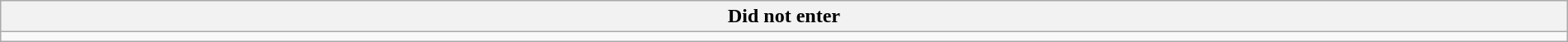<table class="wikitable" style="width:100%;">
<tr>
<th>Did not enter</th>
</tr>
<tr>
<td></td>
</tr>
</table>
